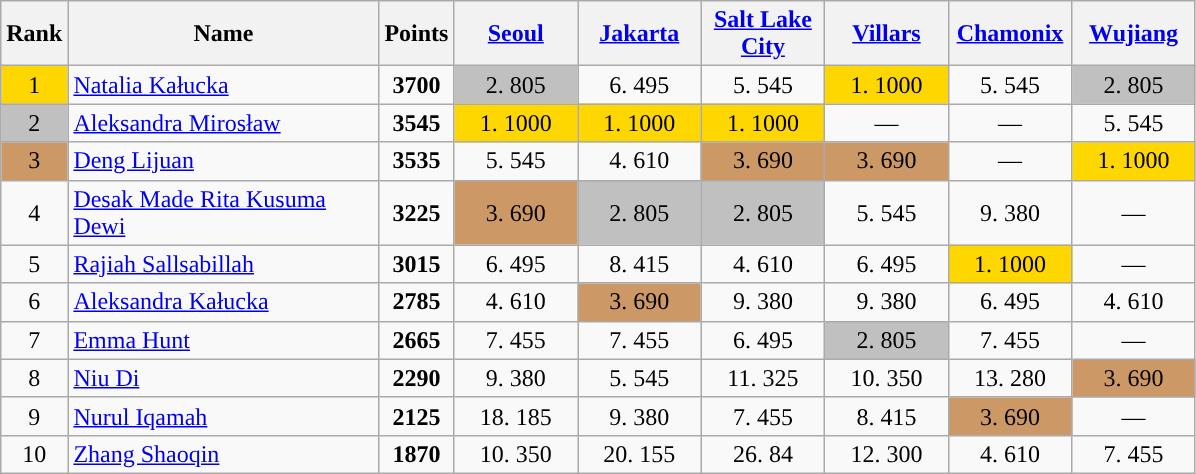<table class="wikitable sortable">
<tr>
<th>Rank</th>
<th width = "200">Name</th>
<th>Points</th>
<th width = "75" data-sort-type="number"><a href='#'>Seoul</a></th>
<th width = "75" data-sort-type="number"><a href='#'>Jakarta</a></th>
<th width = "75" data-sort-type="number"><a href='#'>Salt Lake City</a></th>
<th width = "75" data-sort-type="number"><a href='#'>Villars</a></th>
<th width = "75" data-sort-type="number"><a href='#'>Chamonix</a></th>
<th width = "75" data-sort-type="number"><a href='#'>Wujiang</a></th>
</tr>
<tr>
<td align="center" style="background: gold">1</td>
<td> <a href='#'>Natalia Kałucka</a></td>
<td align="center"><strong>3700</strong></td>
<td align="center" style="background: silver">2. 805</td>
<td align="center">6. 495</td>
<td align="center">5. 545</td>
<td align="center" style="background: gold">1. 1000</td>
<td align="center">5. 545</td>
<td align="center" style="background: silver">2. 805</td>
</tr>
<tr>
<td align="center" style="background: silver">2</td>
<td> <a href='#'>Aleksandra Mirosław</a></td>
<td align="center"><strong>3545</strong></td>
<td align="center" style="background: gold">1. 1000</td>
<td align="center" style="background: gold">1. 1000</td>
<td align="center" style="background: gold">1. 1000</td>
<td align="center">—</td>
<td align="center">—</td>
<td align="center">5. 545</td>
</tr>
<tr>
<td align="center" style="background: #cc9966">3</td>
<td> <a href='#'>Deng Lijuan</a></td>
<td align="center"><strong>3535</strong></td>
<td align="center">5. 545</td>
<td align="center">4. 610</td>
<td align="center" style="background: #cc9966">3. 690</td>
<td align="center" style="background: #cc9966">3. 690</td>
<td align="center">—</td>
<td align="center" style="background: gold">1. 1000</td>
</tr>
<tr>
<td align="center">4</td>
<td> <a href='#'>Desak Made Rita Kusuma Dewi</a></td>
<td align="center"><strong>3225</strong></td>
<td align="center" style="background: #cc9966">3. 690</td>
<td align="center" style="background: silver">2. 805</td>
<td align="center" style="background: silver">2. 805</td>
<td align="center">5. 545</td>
<td align="center">9. 380</td>
<td align="center">—</td>
</tr>
<tr>
<td align="center">5</td>
<td> <a href='#'>Rajiah Sallsabillah</a></td>
<td align="center"><strong>3015</strong></td>
<td align="center">6. 495</td>
<td align="center">8. 415</td>
<td align="center">4. 610</td>
<td align="center">6. 495</td>
<td align="center" style="background: gold">1. 1000</td>
<td align="center">—</td>
</tr>
<tr>
<td align="center">6</td>
<td> <a href='#'>Aleksandra Kałucka</a></td>
<td align="center"><strong>2785</strong></td>
<td align="center">4. 610</td>
<td align="center" style="background: #cc9966">3. 690</td>
<td align="center">9. 380</td>
<td align="center">9. 380</td>
<td align="center">6. 495</td>
<td align="center">4. 610</td>
</tr>
<tr>
<td align="center">7</td>
<td> <a href='#'>Emma Hunt</a></td>
<td align="center"><strong>2665</strong></td>
<td align="center">7. 455</td>
<td align="center">7. 455</td>
<td align="center">6. 495</td>
<td align="center" style="background: silver">2. 805</td>
<td align="center">7. 455</td>
<td align="center">—</td>
</tr>
<tr>
<td align="center">8</td>
<td> <a href='#'>Niu Di</a></td>
<td align="center"><strong>2290</strong></td>
<td align="center">9. 380</td>
<td align="center">5. 545</td>
<td align="center">11. 325</td>
<td align="center">10. 350</td>
<td align="center">13. 280</td>
<td align="center" style="background: #cc9966">3. 690</td>
</tr>
<tr>
<td align="center">9</td>
<td> <a href='#'>Nurul Iqamah</a></td>
<td align="center"><strong>2125</strong></td>
<td align="center">18. 185</td>
<td align="center">9. 380</td>
<td align="center">7. 455</td>
<td align="center">8. 415</td>
<td align="center" style="background: #cc9966">3. 690</td>
<td align="center">—</td>
</tr>
<tr>
<td align="center">10</td>
<td> <a href='#'>Zhang Shaoqin</a></td>
<td align="center"><strong>1870</strong></td>
<td align="center">10. 350</td>
<td align="center">20. 155</td>
<td align="center">26. 84</td>
<td align="center">12. 300</td>
<td align="center">4. 610</td>
<td align="center">7. 455</td>
</tr>
</table>
